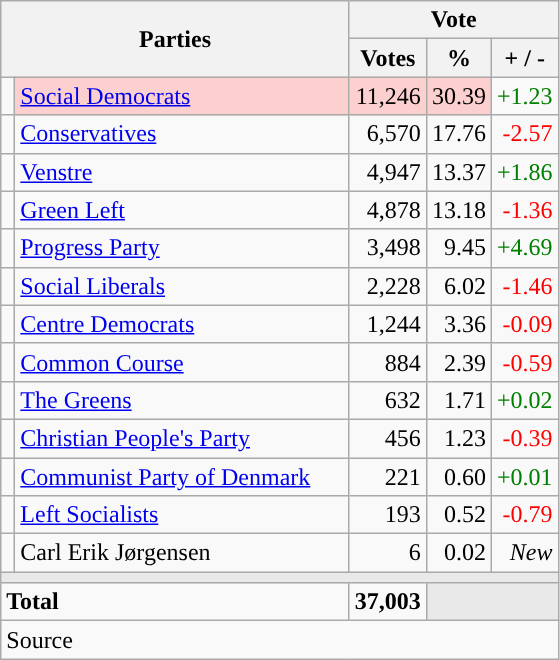<table class="wikitable" style="text-align:right;">
<tr>
<th style="text-align:centre;" rowspan="2" colspan="2" width="225">Parties</th>
<th colspan="3">Vote</th>
</tr>
<tr>
<th width="15">Votes</th>
<th width="15">%</th>
<th width="15">+ / -</th>
</tr>
<tr>
<td width="2" style="color:inherit;background:"></td>
<td bgcolor=#fbd0ce  align="left"><a href='#'>Social Democrats</a></td>
<td bgcolor=#fbd0ce>11,246</td>
<td bgcolor=#fbd0ce>30.39</td>
<td style=color:green;>+1.23</td>
</tr>
<tr>
<td width="2" style="color:inherit;background:"></td>
<td align="left"><a href='#'>Conservatives</a></td>
<td>6,570</td>
<td>17.76</td>
<td style=color:red;>-2.57</td>
</tr>
<tr>
<td width="2" style="color:inherit;background:"></td>
<td align="left"><a href='#'>Venstre</a></td>
<td>4,947</td>
<td>13.37</td>
<td style=color:green;>+1.86</td>
</tr>
<tr>
<td width="2" style="color:inherit;background:"></td>
<td align="left"><a href='#'>Green Left</a></td>
<td>4,878</td>
<td>13.18</td>
<td style=color:red;>-1.36</td>
</tr>
<tr>
<td width="2" style="color:inherit;background:"></td>
<td align="left"><a href='#'>Progress Party</a></td>
<td>3,498</td>
<td>9.45</td>
<td style=color:green;>+4.69</td>
</tr>
<tr>
<td width="2" style="color:inherit;background:"></td>
<td align="left"><a href='#'>Social Liberals</a></td>
<td>2,228</td>
<td>6.02</td>
<td style=color:red;>-1.46</td>
</tr>
<tr>
<td width="2" style="color:inherit;background:"></td>
<td align="left"><a href='#'>Centre Democrats</a></td>
<td>1,244</td>
<td>3.36</td>
<td style=color:red;>-0.09</td>
</tr>
<tr>
<td width="2" style="color:inherit;background:"></td>
<td align="left"><a href='#'>Common Course</a></td>
<td>884</td>
<td>2.39</td>
<td style=color:red;>-0.59</td>
</tr>
<tr>
<td width="2" style="color:inherit;background:"></td>
<td align="left"><a href='#'>The Greens</a></td>
<td>632</td>
<td>1.71</td>
<td style=color:green;>+0.02</td>
</tr>
<tr>
<td width="2" style="color:inherit;background:"></td>
<td align="left"><a href='#'>Christian People's Party</a></td>
<td>456</td>
<td>1.23</td>
<td style=color:red;>-0.39</td>
</tr>
<tr>
<td width="2" style="color:inherit;background:"></td>
<td align="left"><a href='#'>Communist Party of Denmark</a></td>
<td>221</td>
<td>0.60</td>
<td style=color:green;>+0.01</td>
</tr>
<tr>
<td width="2" style="color:inherit;background:"></td>
<td align="left"><a href='#'>Left Socialists</a></td>
<td>193</td>
<td>0.52</td>
<td style=color:red;>-0.79</td>
</tr>
<tr>
<td width="2" style="color:inherit;background:"></td>
<td align="left">Carl Erik Jørgensen</td>
<td>6</td>
<td>0.02</td>
<td><em>New</em></td>
</tr>
<tr>
<td colspan="7" bgcolor="#E9E9E9"></td>
</tr>
<tr>
<td align="left" colspan="2"><strong>Total</strong></td>
<td><strong>37,003</strong></td>
<td bgcolor="#E9E9E9" colspan="2"></td>
</tr>
<tr>
<td align="left" colspan="6">Source</td>
</tr>
</table>
